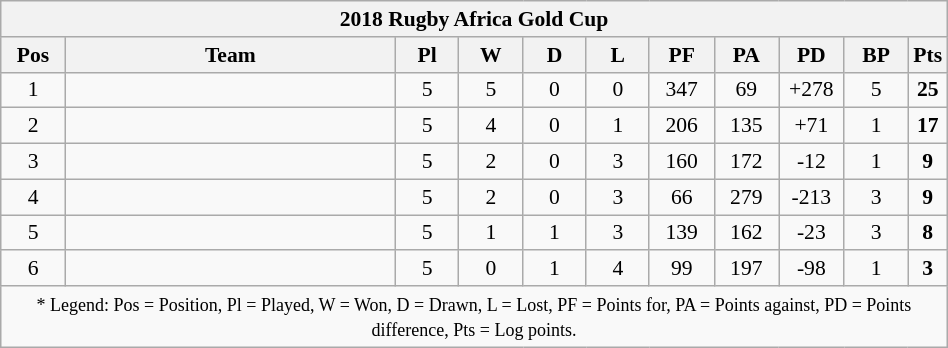<table class="wikitable" style="text-align:center; font-size:90%; width:50%;">
<tr>
<th colspan="100" cellpadding="0" cellspacing="0"><strong>2018 Rugby Africa Gold Cup</strong></th>
</tr>
<tr>
<th style="width:7%;">Pos</th>
<th style="width:37%;">Team</th>
<th style="width:7%;">Pl</th>
<th style="width:7%;">W</th>
<th style="width:7%;">D</th>
<th style="width:7%;">L</th>
<th style="width:7%;">PF</th>
<th style="width:7%;">PA</th>
<th style="width:7%;">PD</th>
<th style="width:7%;">BP</th>
<th style="width:7%;">Pts<br></th>
</tr>
<tr>
<td>1</td>
<td align=left></td>
<td>5</td>
<td>5</td>
<td>0</td>
<td>0</td>
<td>347</td>
<td>69</td>
<td>+278</td>
<td>5</td>
<td><strong>25</strong></td>
</tr>
<tr>
<td>2</td>
<td align=left></td>
<td>5</td>
<td>4</td>
<td>0</td>
<td>1</td>
<td>206</td>
<td>135</td>
<td>+71</td>
<td>1</td>
<td><strong>17</strong></td>
</tr>
<tr>
<td>3</td>
<td align=left></td>
<td>5</td>
<td>2</td>
<td>0</td>
<td>3</td>
<td>160</td>
<td>172</td>
<td>-12</td>
<td>1</td>
<td><strong>9</strong></td>
</tr>
<tr>
<td>4</td>
<td align=left></td>
<td>5</td>
<td>2</td>
<td>0</td>
<td>3</td>
<td>66</td>
<td>279</td>
<td>-213</td>
<td>3</td>
<td><strong>9</strong></td>
</tr>
<tr>
<td>5</td>
<td align=left></td>
<td>5</td>
<td>1</td>
<td>1</td>
<td>3</td>
<td>139</td>
<td>162</td>
<td>-23</td>
<td>3</td>
<td><strong>8</strong></td>
</tr>
<tr>
<td>6</td>
<td align=left></td>
<td>5</td>
<td>0</td>
<td>1</td>
<td>4</td>
<td>99</td>
<td>197</td>
<td>-98</td>
<td>1</td>
<td><strong>3</strong></td>
</tr>
<tr>
<td style="border:0px" colspan="100"><small>* Legend: Pos = Position, Pl = Played, W = Won, D = Drawn, L = Lost, PF = Points for, PA = Points against, PD = Points difference, Pts = Log points.</small></td>
</tr>
</table>
